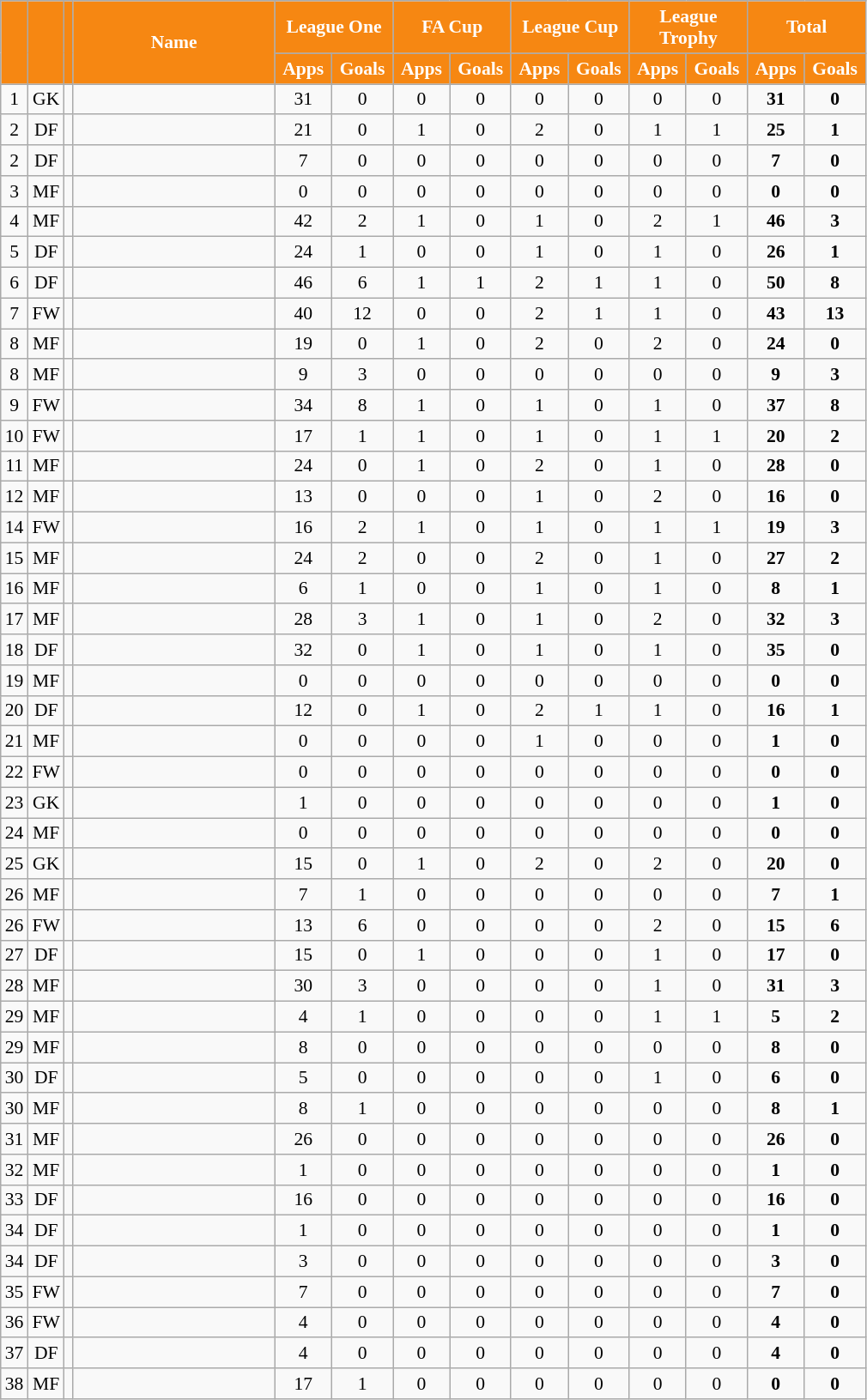<table class="wikitable sortable" style="text-align:center; font-size:90%;">
<tr>
<th rowspan="2" style="background-color:#F68712; color:white;"></th>
<th rowspan="2" style="background-color:#F68712; color:white;"></th>
<th rowspan="2" style="background-color:#F68712; color:white;"></th>
<th rowspan="2" style="background-color:#F68712; color:white; width:150px;">Name</th>
<th colspan="2" style="background-color:#F68712; color:white; width:85px;">League One</th>
<th colspan="2" style="background-color:#F68712; color:white; width:85px;">FA Cup</th>
<th colspan="2" style="background-color:#F68712; color:white; width:85px;">League Cup</th>
<th colspan="2" style="background-color:#F68712; color:white; width:85px;">League Trophy</th>
<th colspan="2" style="background-color:#F68712; color:white; width:85px;">Total</th>
</tr>
<tr>
<th style="background-color:#F68712; color:white;">Apps</th>
<th style="background-color:#F68712; color:white;">Goals</th>
<th style="background-color:#F68712; color:white;">Apps</th>
<th style="background-color:#F68712; color:white;">Goals</th>
<th style="background-color:#F68712; color:white;">Apps</th>
<th style="background-color:#F68712; color:white;">Goals</th>
<th style="background-color:#F68712; color:white;">Apps</th>
<th style="background-color:#F68712; color:white;">Goals</th>
<th style="background-color:#F68712; color:white;">Apps</th>
<th style="background-color:#F68712; color:white;">Goals</th>
</tr>
<tr>
<td>1</td>
<td>GK</td>
<td></td>
<td align=left></td>
<td>31</td>
<td>0</td>
<td>0</td>
<td>0</td>
<td>0</td>
<td>0</td>
<td>0</td>
<td>0</td>
<td><strong>31</strong></td>
<td><strong>0</strong></td>
</tr>
<tr>
<td>2</td>
<td>DF</td>
<td></td>
<td align=left></td>
<td>21</td>
<td>0</td>
<td>1</td>
<td>0</td>
<td>2</td>
<td>0</td>
<td>1</td>
<td>1</td>
<td><strong>25</strong></td>
<td><strong>1</strong></td>
</tr>
<tr>
<td>2</td>
<td>DF</td>
<td></td>
<td align=left></td>
<td>7</td>
<td>0</td>
<td>0</td>
<td>0</td>
<td>0</td>
<td>0</td>
<td>0</td>
<td>0</td>
<td><strong>7</strong></td>
<td><strong>0</strong></td>
</tr>
<tr>
<td>3</td>
<td>MF</td>
<td></td>
<td align=left></td>
<td>0</td>
<td>0</td>
<td>0</td>
<td>0</td>
<td>0</td>
<td>0</td>
<td>0</td>
<td>0</td>
<td><strong>0</strong></td>
<td><strong>0</strong></td>
</tr>
<tr>
<td>4</td>
<td>MF</td>
<td></td>
<td align=left></td>
<td>42</td>
<td>2</td>
<td>1</td>
<td>0</td>
<td>1</td>
<td>0</td>
<td>2</td>
<td>1</td>
<td><strong>46</strong></td>
<td><strong>3</strong></td>
</tr>
<tr>
<td>5</td>
<td>DF</td>
<td></td>
<td align=left></td>
<td>24</td>
<td>1</td>
<td>0</td>
<td>0</td>
<td>1</td>
<td>0</td>
<td>1</td>
<td>0</td>
<td><strong>26</strong></td>
<td><strong>1</strong></td>
</tr>
<tr>
<td>6</td>
<td>DF</td>
<td></td>
<td align=left></td>
<td>46</td>
<td>6</td>
<td>1</td>
<td>1</td>
<td>2</td>
<td>1</td>
<td>1</td>
<td>0</td>
<td><strong>50</strong></td>
<td><strong>8</strong></td>
</tr>
<tr>
<td>7</td>
<td>FW</td>
<td></td>
<td align=left></td>
<td>40</td>
<td>12</td>
<td>0</td>
<td>0</td>
<td>2</td>
<td>1</td>
<td>1</td>
<td>0</td>
<td><strong>43</strong></td>
<td><strong>13</strong></td>
</tr>
<tr>
<td>8</td>
<td>MF</td>
<td></td>
<td align=left></td>
<td>19</td>
<td>0</td>
<td>1</td>
<td>0</td>
<td>2</td>
<td>0</td>
<td>2</td>
<td>0</td>
<td><strong>24</strong></td>
<td><strong>0</strong></td>
</tr>
<tr>
<td>8</td>
<td>MF</td>
<td></td>
<td align=left></td>
<td>9</td>
<td>3</td>
<td>0</td>
<td>0</td>
<td>0</td>
<td>0</td>
<td>0</td>
<td>0</td>
<td><strong>9</strong></td>
<td><strong>3</strong></td>
</tr>
<tr>
<td>9</td>
<td>FW</td>
<td></td>
<td align=left></td>
<td>34</td>
<td>8</td>
<td>1</td>
<td>0</td>
<td>1</td>
<td>0</td>
<td>1</td>
<td>0</td>
<td><strong>37</strong></td>
<td><strong>8</strong></td>
</tr>
<tr>
<td>10</td>
<td>FW</td>
<td></td>
<td align=left></td>
<td>17</td>
<td>1</td>
<td>1</td>
<td>0</td>
<td>1</td>
<td>0</td>
<td>1</td>
<td>1</td>
<td><strong>20</strong></td>
<td><strong>2</strong></td>
</tr>
<tr>
<td>11</td>
<td>MF</td>
<td></td>
<td align=left></td>
<td>24</td>
<td>0</td>
<td>1</td>
<td>0</td>
<td>2</td>
<td>0</td>
<td>1</td>
<td>0</td>
<td><strong>28</strong></td>
<td><strong>0</strong></td>
</tr>
<tr>
<td>12</td>
<td>MF</td>
<td></td>
<td align=left></td>
<td>13</td>
<td>0</td>
<td>0</td>
<td>0</td>
<td>1</td>
<td>0</td>
<td>2</td>
<td>0</td>
<td><strong>16</strong></td>
<td><strong>0</strong></td>
</tr>
<tr>
<td>14</td>
<td>FW</td>
<td></td>
<td align=left></td>
<td>16</td>
<td>2</td>
<td>1</td>
<td>0</td>
<td>1</td>
<td>0</td>
<td>1</td>
<td>1</td>
<td><strong>19</strong></td>
<td><strong>3</strong></td>
</tr>
<tr>
<td>15</td>
<td>MF</td>
<td></td>
<td align=left></td>
<td>24</td>
<td>2</td>
<td>0</td>
<td>0</td>
<td>2</td>
<td>0</td>
<td>1</td>
<td>0</td>
<td><strong>27</strong></td>
<td><strong>2</strong></td>
</tr>
<tr>
<td>16</td>
<td>MF</td>
<td></td>
<td align=left></td>
<td>6</td>
<td>1</td>
<td>0</td>
<td>0</td>
<td>1</td>
<td>0</td>
<td>1</td>
<td>0</td>
<td><strong>8</strong></td>
<td><strong>1</strong></td>
</tr>
<tr>
<td>17</td>
<td>MF</td>
<td></td>
<td align=left></td>
<td>28</td>
<td>3</td>
<td>1</td>
<td>0</td>
<td>1</td>
<td>0</td>
<td>2</td>
<td>0</td>
<td><strong>32</strong></td>
<td><strong>3</strong></td>
</tr>
<tr>
<td>18</td>
<td>DF</td>
<td></td>
<td align=left></td>
<td>32</td>
<td>0</td>
<td>1</td>
<td>0</td>
<td>1</td>
<td>0</td>
<td>1</td>
<td>0</td>
<td><strong>35</strong></td>
<td><strong>0</strong></td>
</tr>
<tr>
<td>19</td>
<td>MF</td>
<td></td>
<td align=left></td>
<td>0</td>
<td>0</td>
<td>0</td>
<td>0</td>
<td>0</td>
<td>0</td>
<td>0</td>
<td>0</td>
<td><strong>0</strong></td>
<td><strong>0</strong></td>
</tr>
<tr>
<td>20</td>
<td>DF</td>
<td></td>
<td align=left></td>
<td>12</td>
<td>0</td>
<td>1</td>
<td>0</td>
<td>2</td>
<td>1</td>
<td>1</td>
<td>0</td>
<td><strong>16</strong></td>
<td><strong>1</strong></td>
</tr>
<tr>
<td>21</td>
<td>MF</td>
<td></td>
<td align=left></td>
<td>0</td>
<td>0</td>
<td>0</td>
<td>0</td>
<td>1</td>
<td>0</td>
<td>0</td>
<td>0</td>
<td><strong>1</strong></td>
<td><strong>0</strong></td>
</tr>
<tr>
<td>22</td>
<td>FW</td>
<td></td>
<td align=left></td>
<td>0</td>
<td>0</td>
<td>0</td>
<td>0</td>
<td>0</td>
<td>0</td>
<td>0</td>
<td>0</td>
<td><strong>0</strong></td>
<td><strong>0</strong></td>
</tr>
<tr>
<td>23</td>
<td>GK</td>
<td></td>
<td align=left></td>
<td>1</td>
<td>0</td>
<td>0</td>
<td>0</td>
<td>0</td>
<td>0</td>
<td>0</td>
<td>0</td>
<td><strong>1</strong></td>
<td><strong>0</strong></td>
</tr>
<tr>
<td>24</td>
<td>MF</td>
<td></td>
<td align=left></td>
<td>0</td>
<td>0</td>
<td>0</td>
<td>0</td>
<td>0</td>
<td>0</td>
<td>0</td>
<td>0</td>
<td><strong>0</strong></td>
<td><strong>0</strong></td>
</tr>
<tr>
<td>25</td>
<td>GK</td>
<td></td>
<td align=left></td>
<td>15</td>
<td>0</td>
<td>1</td>
<td>0</td>
<td>2</td>
<td>0</td>
<td>2</td>
<td>0</td>
<td><strong>20</strong></td>
<td><strong>0</strong></td>
</tr>
<tr>
<td>26</td>
<td>MF</td>
<td></td>
<td align=left></td>
<td>7</td>
<td>1</td>
<td>0</td>
<td>0</td>
<td>0</td>
<td>0</td>
<td>0</td>
<td>0</td>
<td><strong>7</strong></td>
<td><strong>1</strong></td>
</tr>
<tr>
<td>26</td>
<td>FW</td>
<td></td>
<td align=left></td>
<td>13</td>
<td>6</td>
<td>0</td>
<td>0</td>
<td>0</td>
<td>0</td>
<td>2</td>
<td>0</td>
<td><strong>15</strong></td>
<td><strong>6</strong></td>
</tr>
<tr>
<td>27</td>
<td>DF</td>
<td></td>
<td align=left></td>
<td>15</td>
<td>0</td>
<td>1</td>
<td>0</td>
<td>0</td>
<td>0</td>
<td>1</td>
<td>0</td>
<td><strong>17</strong></td>
<td><strong>0</strong></td>
</tr>
<tr>
<td>28</td>
<td>MF</td>
<td></td>
<td align=left></td>
<td>30</td>
<td>3</td>
<td>0</td>
<td>0</td>
<td>0</td>
<td>0</td>
<td>1</td>
<td>0</td>
<td><strong>31</strong></td>
<td><strong>3</strong></td>
</tr>
<tr>
<td>29</td>
<td>MF</td>
<td></td>
<td align=left></td>
<td>4</td>
<td>1</td>
<td>0</td>
<td>0</td>
<td>0</td>
<td>0</td>
<td>1</td>
<td>1</td>
<td><strong>5</strong></td>
<td><strong>2</strong></td>
</tr>
<tr>
<td>29</td>
<td>MF</td>
<td></td>
<td align=left></td>
<td>8</td>
<td>0</td>
<td>0</td>
<td>0</td>
<td>0</td>
<td>0</td>
<td>0</td>
<td>0</td>
<td><strong>8</strong></td>
<td><strong>0</strong></td>
</tr>
<tr>
<td>30</td>
<td>DF</td>
<td></td>
<td align=left></td>
<td>5</td>
<td>0</td>
<td>0</td>
<td>0</td>
<td>0</td>
<td>0</td>
<td>1</td>
<td>0</td>
<td><strong>6</strong></td>
<td><strong>0</strong></td>
</tr>
<tr>
<td>30</td>
<td>MF</td>
<td></td>
<td align=left></td>
<td>8</td>
<td>1</td>
<td>0</td>
<td>0</td>
<td>0</td>
<td>0</td>
<td>0</td>
<td>0</td>
<td><strong>8</strong></td>
<td><strong>1</strong></td>
</tr>
<tr>
<td>31</td>
<td>MF</td>
<td></td>
<td align=left></td>
<td>26</td>
<td>0</td>
<td>0</td>
<td>0</td>
<td>0</td>
<td>0</td>
<td>0</td>
<td>0</td>
<td><strong>26</strong></td>
<td><strong>0</strong></td>
</tr>
<tr>
<td>32</td>
<td>MF</td>
<td></td>
<td align=left></td>
<td>1</td>
<td>0</td>
<td>0</td>
<td>0</td>
<td>0</td>
<td>0</td>
<td>0</td>
<td>0</td>
<td><strong>1</strong></td>
<td><strong>0</strong></td>
</tr>
<tr>
<td>33</td>
<td>DF</td>
<td></td>
<td align=left></td>
<td>16</td>
<td>0</td>
<td>0</td>
<td>0</td>
<td>0</td>
<td>0</td>
<td>0</td>
<td>0</td>
<td><strong>16</strong></td>
<td><strong>0</strong></td>
</tr>
<tr>
<td>34</td>
<td>DF</td>
<td></td>
<td align=left></td>
<td>1</td>
<td>0</td>
<td>0</td>
<td>0</td>
<td>0</td>
<td>0</td>
<td>0</td>
<td>0</td>
<td><strong>1</strong></td>
<td><strong>0</strong></td>
</tr>
<tr>
<td>34</td>
<td>DF</td>
<td></td>
<td align=left></td>
<td>3</td>
<td>0</td>
<td>0</td>
<td>0</td>
<td>0</td>
<td>0</td>
<td>0</td>
<td>0</td>
<td><strong>3</strong></td>
<td><strong>0</strong></td>
</tr>
<tr>
<td>35</td>
<td>FW</td>
<td></td>
<td align=left></td>
<td>7</td>
<td>0</td>
<td>0</td>
<td>0</td>
<td>0</td>
<td>0</td>
<td>0</td>
<td>0</td>
<td><strong>7</strong></td>
<td><strong>0</strong></td>
</tr>
<tr>
<td>36</td>
<td>FW</td>
<td></td>
<td align=left></td>
<td>4</td>
<td>0</td>
<td>0</td>
<td>0</td>
<td>0</td>
<td>0</td>
<td>0</td>
<td>0</td>
<td><strong>4</strong></td>
<td><strong>0</strong></td>
</tr>
<tr>
<td>37</td>
<td>DF</td>
<td></td>
<td align=left></td>
<td>4</td>
<td>0</td>
<td>0</td>
<td>0</td>
<td>0</td>
<td>0</td>
<td>0</td>
<td>0</td>
<td><strong>4</strong></td>
<td><strong>0</strong></td>
</tr>
<tr>
<td>38</td>
<td>MF</td>
<td></td>
<td align=left></td>
<td>17</td>
<td>1</td>
<td>0</td>
<td>0</td>
<td>0</td>
<td>0</td>
<td>0</td>
<td>0</td>
<td><strong>0</strong></td>
<td><strong>0</strong></td>
</tr>
</table>
